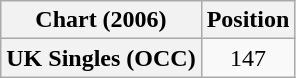<table class="wikitable plainrowheaders" style="text-align:center">
<tr>
<th scope="col">Chart (2006)</th>
<th scope="col">Position</th>
</tr>
<tr>
<th scope="row">UK Singles (OCC)</th>
<td>147</td>
</tr>
</table>
